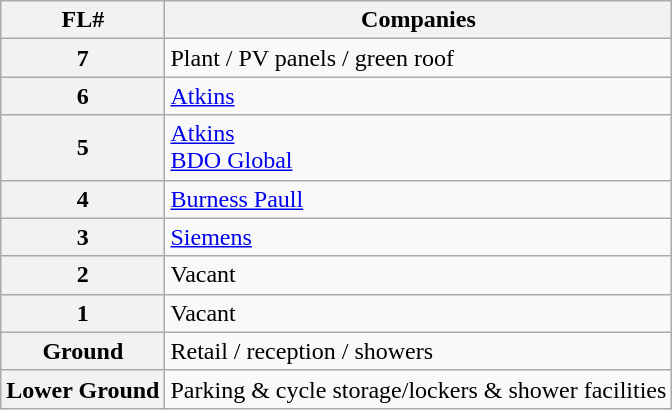<table class="wikitable">
<tr>
<th>FL#</th>
<th>Companies</th>
</tr>
<tr>
<th>7</th>
<td>Plant / PV panels / green roof</td>
</tr>
<tr>
<th>6</th>
<td><a href='#'>Atkins</a></td>
</tr>
<tr>
<th>5</th>
<td><a href='#'>Atkins</a> <br> <a href='#'>BDO Global</a></td>
</tr>
<tr>
<th>4</th>
<td><a href='#'>Burness Paull</a></td>
</tr>
<tr>
<th>3</th>
<td><a href='#'>Siemens</a></td>
</tr>
<tr>
<th>2</th>
<td>Vacant</td>
</tr>
<tr>
<th>1</th>
<td>Vacant</td>
</tr>
<tr>
<th>Ground</th>
<td>Retail / reception / showers</td>
</tr>
<tr>
<th>Lower Ground</th>
<td>Parking & cycle storage/lockers & shower facilities</td>
</tr>
</table>
